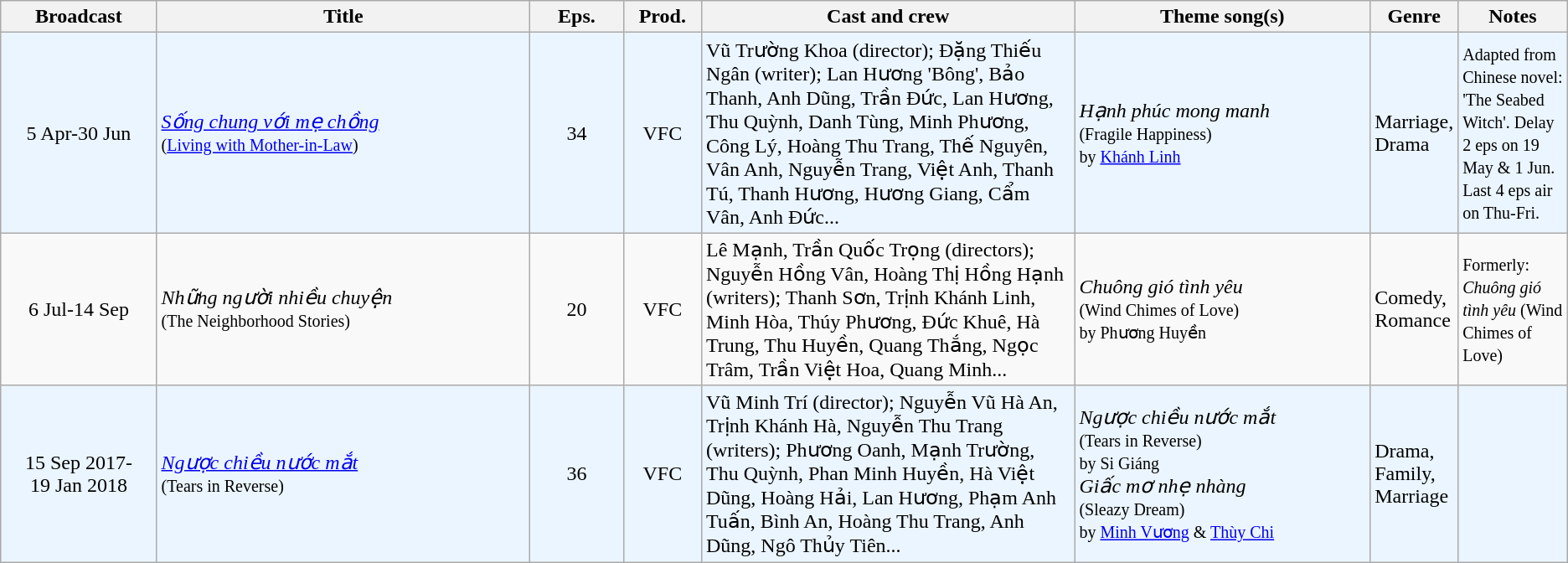<table class="wikitable sortable">
<tr>
<th style="width:10%;">Broadcast</th>
<th style="width:24%;">Title</th>
<th style="width:6%;">Eps.</th>
<th style="width:5%;">Prod.</th>
<th style="width:24%;">Cast and crew</th>
<th style="width:19%;">Theme song(s)</th>
<th style="width:5%;">Genre</th>
<th style="width:7%;">Notes</th>
</tr>
<tr ---- bgcolor="#ebf5ff">
<td style="text-align:center;">5 Apr-30 Jun <br></td>
<td><em><a href='#'>Sống chung với mẹ chồng</a></em> <br><small>(<a href='#'>Living with Mother-in-Law</a>)</small></td>
<td style="text-align:center;">34</td>
<td style="text-align:center;">VFC</td>
<td>Vũ Trường Khoa (director); Đặng Thiếu Ngân (writer); Lan Hương 'Bông', Bảo Thanh, Anh Dũng, Trần Đức, Lan Hương, Thu Quỳnh, Danh Tùng, Minh Phương, Công Lý, Hoàng Thu Trang, Thế Nguyên, Vân Anh, Nguyễn Trang, Việt Anh, Thanh Tú, Thanh Hương, Hương Giang, Cẩm Vân, Anh Đức...</td>
<td><em>Hạnh phúc mong manh</em> <br><small>(Fragile Happiness)</small><br><small>by <a href='#'>Khánh Linh</a></small><br></td>
<td>Marriage, Drama</td>
<td><small>Adapted from Chinese novel: 'The Seabed Witch'. Delay 2 eps on 19 May & 1 Jun. Last 4 eps air on Thu-Fri.</small></td>
</tr>
<tr>
<td style="text-align:center;">6 Jul-14 Sep <br></td>
<td><em>Những người nhiều chuyện</em> <br><small>(The Neighborhood Stories)</small></td>
<td style="text-align:center;">20</td>
<td style="text-align:center;">VFC</td>
<td>Lê Mạnh, Trần Quốc Trọng (directors); Nguyễn Hồng Vân, Hoàng Thị Hồng Hạnh (writers); Thanh Sơn, Trịnh Khánh Linh, Minh Hòa, Thúy Phương, Đức Khuê, Hà Trung, Thu Huyền, Quang Thắng, Ngọc Trâm, Trần Việt Hoa, Quang Minh...</td>
<td><em>Chuông gió tình yêu</em> <br><small>(Wind Chimes of Love)</small><br><small>by Phương Huyền</small><br></td>
<td>Comedy, Romance</td>
<td><small>Formerly: <em>Chuông gió tình yêu</em> (Wind Chimes of Love)</small></td>
</tr>
<tr ---- bgcolor="#ebf5ff">
<td style="text-align:center;">15 Sep 2017-<br>19 Jan 2018 <br></td>
<td><em><a href='#'>Ngược chiều nước mắt</a></em> <br><small>(Tears in Reverse)</small></td>
<td style="text-align:center;">36</td>
<td style="text-align:center;">VFC</td>
<td>Vũ Minh Trí (director); Nguyễn Vũ Hà An, Trịnh Khánh Hà, Nguyễn Thu Trang (writers); Phương Oanh, Mạnh Trường, Thu Quỳnh, Phan Minh Huyền, Hà Việt Dũng, Hoàng Hải, Lan Hương, Phạm Anh Tuấn, Bình An, Hoàng Thu Trang, Anh Dũng, Ngô Thủy Tiên...</td>
<td><em>Ngược chiều nước mắt</em> <br><small>(Tears in Reverse)</small><br><small>by Si Giáng</small><br><em>Giấc mơ nhẹ nhàng</em> <br><small>(Sleazy Dream)</small><br><small>by <a href='#'>Minh Vương</a> & <a href='#'>Thùy Chi</a></small><br></td>
<td>Drama, Family, Marriage</td>
<td></td>
</tr>
</table>
